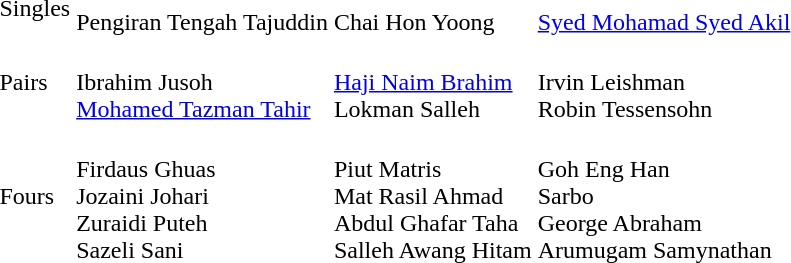<table>
<tr>
<td>Singles</td>
<td><br>Pengiran Tengah Tajuddin</td>
<td><br>Chai Hon Yoong</td>
<td><br><a href='#'>Syed Mohamad Syed Akil</a></td>
</tr>
<tr>
<td>Pairs</td>
<td><br>Ibrahim Jusoh<br><a href='#'>Mohamed Tazman Tahir</a></td>
<td><br><a href='#'>Haji Naim Brahim</a><br>Lokman Salleh</td>
<td><br>Irvin Leishman<br>Robin Tessensohn</td>
</tr>
<tr>
<td>Fours</td>
<td><br>Firdaus Ghuas<br>Jozaini Johari<br>Zuraidi Puteh<br>Sazeli Sani</td>
<td><br>Piut Matris<br>Mat Rasil Ahmad<br>Abdul Ghafar Taha<br>Salleh Awang Hitam</td>
<td><br>Goh Eng Han<br>Sarbo<br>George Abraham<br>Arumugam Samynathan</td>
</tr>
</table>
